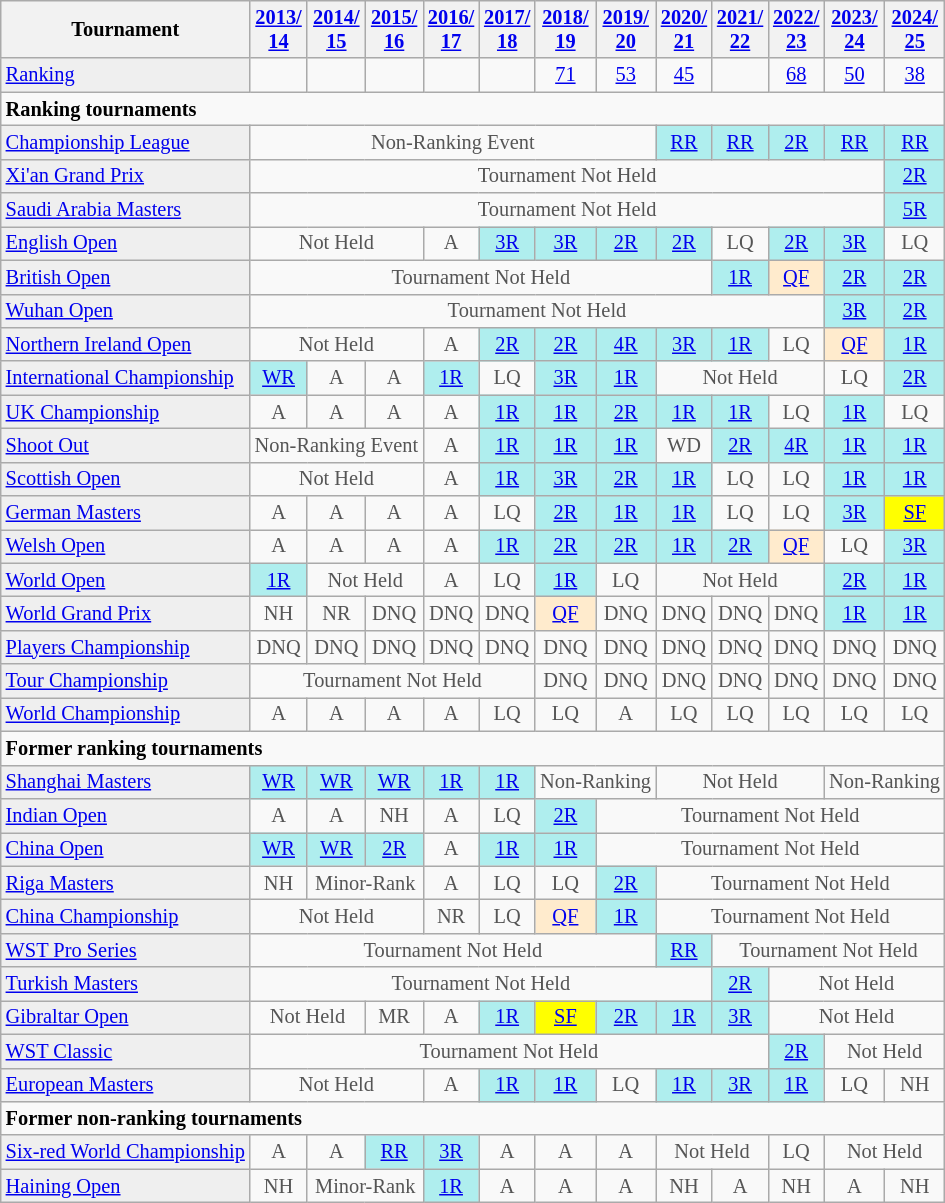<table class="wikitable"  style="font-size:85%;">
<tr>
<th>Tournament</th>
<th><a href='#'>2013/<br>14</a></th>
<th><a href='#'>2014/<br>15</a></th>
<th><a href='#'>2015/<br>16</a></th>
<th><a href='#'>2016/<br>17</a></th>
<th><a href='#'>2017/<br>18</a></th>
<th><a href='#'>2018/<br>19</a></th>
<th><a href='#'>2019/<br>20</a></th>
<th><a href='#'>2020/<br>21</a></th>
<th><a href='#'>2021/<br>22</a></th>
<th><a href='#'>2022/<br>23</a></th>
<th><a href='#'>2023/<br>24</a></th>
<th><a href='#'>2024/<br>25</a></th>
</tr>
<tr>
<td style="background:#EFEFEF;"><a href='#'>Ranking</a></td>
<td align="center"></td>
<td align="center"></td>
<td align="center"></td>
<td align="center"></td>
<td align="center"></td>
<td align="center"><a href='#'>71</a></td>
<td align="center"><a href='#'>53</a></td>
<td align="center"><a href='#'>45</a></td>
<td align="center"></td>
<td align="center"><a href='#'>68</a></td>
<td align="center"><a href='#'>50</a></td>
<td align="center"><a href='#'>38</a></td>
</tr>
<tr>
<td colspan="20"><strong>Ranking tournaments</strong></td>
</tr>
<tr>
<td style="background:#EFEFEF;"><a href='#'>Championship League</a></td>
<td align="center" colspan="7" style="color:#555555;">Non-Ranking Event</td>
<td align="center" style="background:#afeeee;"><a href='#'>RR</a></td>
<td align="center" style="background:#afeeee;"><a href='#'>RR</a></td>
<td align="center" style="background:#afeeee;"><a href='#'>2R</a></td>
<td align="center" style="background:#afeeee;"><a href='#'>RR</a></td>
<td align="center" style="background:#afeeee;"><a href='#'>RR</a></td>
</tr>
<tr>
<td style="background:#EFEFEF;"><a href='#'>Xi'an Grand Prix</a></td>
<td align="center" colspan="11" style="color:#555555;">Tournament Not Held</td>
<td align="center" style="background:#afeeee;"><a href='#'>2R</a></td>
</tr>
<tr>
<td style="background:#EFEFEF;"><a href='#'>Saudi Arabia Masters</a></td>
<td align="center" colspan="11" style="color:#555555;">Tournament Not Held</td>
<td align="center" style="background:#afeeee;"><a href='#'>5R</a></td>
</tr>
<tr>
<td style="background:#EFEFEF;"><a href='#'>English Open</a></td>
<td align="center" colspan="3" style="color:#555555;">Not Held</td>
<td align="center" style="color:#555555;">A</td>
<td align="center" style="background:#afeeee;"><a href='#'>3R</a></td>
<td align="center" style="background:#afeeee;"><a href='#'>3R</a></td>
<td align="center" style="background:#afeeee;"><a href='#'>2R</a></td>
<td align="center" style="background:#afeeee;"><a href='#'>2R</a></td>
<td align="center" style="color:#555555;">LQ</td>
<td align="center" style="background:#afeeee;"><a href='#'>2R</a></td>
<td align="center" style="background:#afeeee;"><a href='#'>3R</a></td>
<td align="center" style="color:#555555;">LQ</td>
</tr>
<tr>
<td style="background:#EFEFEF;"><a href='#'>British Open</a></td>
<td align="center" colspan="8" style="color:#555555;">Tournament Not Held</td>
<td align="center" style="background:#afeeee;"><a href='#'>1R</a></td>
<td align="center" style="background:#ffebcd;"><a href='#'>QF</a></td>
<td align="center" style="background:#afeeee;"><a href='#'>2R</a></td>
<td align="center" style="background:#afeeee;"><a href='#'>2R</a></td>
</tr>
<tr>
<td style="background:#EFEFEF;"><a href='#'>Wuhan Open</a></td>
<td align="center" colspan="10" style="color:#555555;">Tournament Not Held</td>
<td align="center" style="background:#afeeee;"><a href='#'>3R</a></td>
<td align="center" style="background:#afeeee;"><a href='#'>2R</a></td>
</tr>
<tr>
<td style="background:#EFEFEF;"><a href='#'>Northern Ireland Open</a></td>
<td align="center" colspan="3" style="color:#555555;">Not Held</td>
<td align="center" style="color:#555555;">A</td>
<td align="center" style="background:#afeeee;"><a href='#'>2R</a></td>
<td align="center" style="background:#afeeee;"><a href='#'>2R</a></td>
<td align="center" style="background:#afeeee;"><a href='#'>4R</a></td>
<td align="center" style="background:#afeeee;"><a href='#'>3R</a></td>
<td align="center" style="background:#afeeee;"><a href='#'>1R</a></td>
<td align="center" style="color:#555555;">LQ</td>
<td align="center" style="background:#ffebcd;"><a href='#'>QF</a></td>
<td align="center" style="background:#afeeee;"><a href='#'>1R</a></td>
</tr>
<tr>
<td style="background:#EFEFEF;"><a href='#'>International Championship</a></td>
<td align="center" style="background:#afeeee;"><a href='#'>WR</a></td>
<td align="center" style="color:#555555;">A</td>
<td align="center" style="color:#555555;">A</td>
<td align="center" style="background:#afeeee;"><a href='#'>1R</a></td>
<td align="center" style="color:#555555;">LQ</td>
<td align="center" style="background:#afeeee;"><a href='#'>3R</a></td>
<td align="center" style="background:#afeeee;"><a href='#'>1R</a></td>
<td align="center" colspan="3" style="color:#555555;">Not Held</td>
<td align="center" style="color:#555555;">LQ</td>
<td align="center" style="background:#afeeee;"><a href='#'>2R</a></td>
</tr>
<tr>
<td style="background:#EFEFEF;"><a href='#'>UK Championship</a></td>
<td align="center" style="color:#555555;">A</td>
<td align="center" style="color:#555555;">A</td>
<td align="center" style="color:#555555;">A</td>
<td align="center" style="color:#555555;">A</td>
<td align="center" style="background:#afeeee;"><a href='#'>1R</a></td>
<td align="center" style="background:#afeeee;"><a href='#'>1R</a></td>
<td align="center" style="background:#afeeee;"><a href='#'>2R</a></td>
<td align="center" style="background:#afeeee;"><a href='#'>1R</a></td>
<td align="center" style="background:#afeeee;"><a href='#'>1R</a></td>
<td align="center" style="color:#555555;">LQ</td>
<td align="center" style="background:#afeeee;"><a href='#'>1R</a></td>
<td align="center" style="color:#555555;">LQ</td>
</tr>
<tr>
<td style="background:#EFEFEF;"><a href='#'>Shoot Out</a></td>
<td align="center" colspan="3" style="color:#555555;">Non-Ranking Event</td>
<td align="center" style="color:#555555;">A</td>
<td align="center" style="background:#afeeee;"><a href='#'>1R</a></td>
<td align="center" style="background:#afeeee;"><a href='#'>1R</a></td>
<td align="center" style="background:#afeeee;"><a href='#'>1R</a></td>
<td align="center" style="color:#555555;">WD</td>
<td align="center" style="background:#afeeee;"><a href='#'>2R</a></td>
<td align="center" style="background:#afeeee;"><a href='#'>4R</a></td>
<td align="center" style="background:#afeeee;"><a href='#'>1R</a></td>
<td align="center" style="background:#afeeee;"><a href='#'>1R</a></td>
</tr>
<tr>
<td style="background:#EFEFEF;"><a href='#'>Scottish Open</a></td>
<td align="center" colspan="3" style="color:#555555;">Not Held</td>
<td align="center" style="color:#555555;">A</td>
<td align="center" style="background:#afeeee;"><a href='#'>1R</a></td>
<td align="center" style="background:#afeeee;"><a href='#'>3R</a></td>
<td align="center" style="background:#afeeee;"><a href='#'>2R</a></td>
<td align="center" style="background:#afeeee;"><a href='#'>1R</a></td>
<td align="center" style="color:#555555;">LQ</td>
<td align="center" style="color:#555555;">LQ</td>
<td align="center" style="background:#afeeee;"><a href='#'>1R</a></td>
<td align="center" style="background:#afeeee;"><a href='#'>1R</a></td>
</tr>
<tr>
<td style="background:#EFEFEF;"><a href='#'>German Masters</a></td>
<td align="center" style="color:#555555;">A</td>
<td align="center" style="color:#555555;">A</td>
<td align="center" style="color:#555555;">A</td>
<td align="center" style="color:#555555;">A</td>
<td align="center" style="color:#555555;">LQ</td>
<td align="center" style="background:#afeeee;"><a href='#'>2R</a></td>
<td align="center" style="background:#afeeee;"><a href='#'>1R</a></td>
<td align="center" style="background:#afeeee;"><a href='#'>1R</a></td>
<td align="center" style="color:#555555;">LQ</td>
<td align="center" style="color:#555555;">LQ</td>
<td align="center" style="background:#afeeee;"><a href='#'>3R</a></td>
<td align="center" style="background:yellow;"><a href='#'>SF</a></td>
</tr>
<tr>
<td style="background:#EFEFEF;"><a href='#'>Welsh Open</a></td>
<td align="center" style="color:#555555;">A</td>
<td align="center" style="color:#555555;">A</td>
<td align="center" style="color:#555555;">A</td>
<td align="center" style="color:#555555;">A</td>
<td align="center" style="background:#afeeee;"><a href='#'>1R</a></td>
<td align="center" style="background:#afeeee;"><a href='#'>2R</a></td>
<td align="center" style="background:#afeeee;"><a href='#'>2R</a></td>
<td align="center" style="background:#afeeee;"><a href='#'>1R</a></td>
<td align="center" style="background:#afeeee;"><a href='#'>2R</a></td>
<td align="center" style="background:#ffebcd;"><a href='#'>QF</a></td>
<td align="center" style="color:#555555;">LQ</td>
<td align="center" style="background:#afeeee;"><a href='#'>3R</a></td>
</tr>
<tr>
<td style="background:#EFEFEF;"><a href='#'>World Open</a></td>
<td align="center" style="background:#afeeee;"><a href='#'>1R</a></td>
<td align="center" colspan="2" style="color:#555555;">Not Held</td>
<td align="center" style="color:#555555;">A</td>
<td align="center" style="color:#555555;">LQ</td>
<td align="center" style="background:#afeeee;"><a href='#'>1R</a></td>
<td align="center" style="color:#555555;">LQ</td>
<td align="center" colspan="3" style="color:#555555;">Not Held</td>
<td align="center" style="background:#afeeee;"><a href='#'>2R</a></td>
<td align="center" style="background:#afeeee;"><a href='#'>1R</a></td>
</tr>
<tr>
<td style="background:#EFEFEF;"><a href='#'>World Grand Prix</a></td>
<td align="center" style="color:#555555;">NH</td>
<td align="center" style="color:#555555;">NR</td>
<td align="center" style="color:#555555;">DNQ</td>
<td align="center" style="color:#555555;">DNQ</td>
<td align="center" style="color:#555555;">DNQ</td>
<td align="center" style="background:#ffebcd;"><a href='#'>QF</a></td>
<td align="center" style="color:#555555;">DNQ</td>
<td align="center" style="color:#555555;">DNQ</td>
<td align="center" style="color:#555555;">DNQ</td>
<td align="center" style="color:#555555;">DNQ</td>
<td align="center" style="background:#afeeee;"><a href='#'>1R</a></td>
<td align="center" style="background:#afeeee;"><a href='#'>1R</a></td>
</tr>
<tr>
<td style="background:#EFEFEF;"><a href='#'>Players Championship</a></td>
<td align="center" style="color:#555555;">DNQ</td>
<td align="center" style="color:#555555;">DNQ</td>
<td align="center" style="color:#555555;">DNQ</td>
<td align="center" style="color:#555555;">DNQ</td>
<td align="center" style="color:#555555;">DNQ</td>
<td align="center" style="color:#555555;">DNQ</td>
<td align="center" style="color:#555555;">DNQ</td>
<td align="center" style="color:#555555;">DNQ</td>
<td align="center" style="color:#555555;">DNQ</td>
<td align="center" style="color:#555555;">DNQ</td>
<td align="center" style="color:#555555;">DNQ</td>
<td align="center" style="color:#555555;">DNQ</td>
</tr>
<tr>
<td style="background:#EFEFEF;"><a href='#'>Tour Championship</a></td>
<td align="center" colspan="5" style="color:#555555;">Tournament Not Held</td>
<td align="center" style="color:#555555;">DNQ</td>
<td align="center" style="color:#555555;">DNQ</td>
<td align="center" style="color:#555555;">DNQ</td>
<td align="center" style="color:#555555;">DNQ</td>
<td align="center" style="color:#555555;">DNQ</td>
<td align="center" style="color:#555555;">DNQ</td>
<td align="center" style="color:#555555;">DNQ</td>
</tr>
<tr>
<td style="background:#EFEFEF;"><a href='#'>World Championship</a></td>
<td align="center" style="color:#555555;">A</td>
<td align="center" style="color:#555555;">A</td>
<td align="center" style="color:#555555;">A</td>
<td align="center" style="color:#555555;">A</td>
<td align="center" style="color:#555555;">LQ</td>
<td align="center" style="color:#555555;">LQ</td>
<td align="center" style="color:#555555;">A</td>
<td align="center" style="color:#555555;">LQ</td>
<td align="center" style="color:#555555;">LQ</td>
<td align="center" style="color:#555555;">LQ</td>
<td align="center" style="color:#555555;">LQ</td>
<td align="center" style="color:#555555;">LQ</td>
</tr>
<tr>
<td colspan="20"><strong>Former ranking tournaments</strong></td>
</tr>
<tr>
<td style="background:#EFEFEF;"><a href='#'>Shanghai Masters</a></td>
<td align="center" style="background:#afeeee;"><a href='#'>WR</a></td>
<td align="center" style="background:#afeeee;"><a href='#'>WR</a></td>
<td align="center" style="background:#afeeee;"><a href='#'>WR</a></td>
<td align="center" style="background:#afeeee;"><a href='#'>1R</a></td>
<td align="center" style="background:#afeeee;"><a href='#'>1R</a></td>
<td align="center" colspan="2" style="color:#555555;">Non-Ranking</td>
<td align="center" colspan="3" style="color:#555555;">Not Held</td>
<td align="center" colspan="2" style="color:#555555;">Non-Ranking</td>
</tr>
<tr>
<td style="background:#EFEFEF;"><a href='#'>Indian Open</a></td>
<td align="center" style="color:#555555;">A</td>
<td align="center" style="color:#555555;">A</td>
<td align="center" style="color:#555555;">NH</td>
<td align="center" style="color:#555555;">A</td>
<td align="center" style="color:#555555;">LQ</td>
<td align="center" style="background:#afeeee;"><a href='#'>2R</a></td>
<td align="center" colspan="20" style="color:#555555;">Tournament Not Held</td>
</tr>
<tr>
<td style="background:#EFEFEF;"><a href='#'>China Open</a></td>
<td align="center" style="background:#afeeee;"><a href='#'>WR</a></td>
<td align="center" style="background:#afeeee;"><a href='#'>WR</a></td>
<td align="center" style="background:#afeeee;"><a href='#'>2R</a></td>
<td align="center" style="color:#555555;">A</td>
<td align="center" style="background:#afeeee;"><a href='#'>1R</a></td>
<td align="center" style="background:#afeeee;"><a href='#'>1R</a></td>
<td align="center" colspan="20" style="color:#555555;">Tournament Not Held</td>
</tr>
<tr>
<td style="background:#EFEFEF;"><a href='#'>Riga Masters</a></td>
<td align="center" style="color:#555555;">NH</td>
<td align="center" colspan="2" style="color:#555555;">Minor-Rank</td>
<td align="center" style="color:#555555;">A</td>
<td align="center" style="color:#555555;">LQ</td>
<td align="center" style="color:#555555;">LQ</td>
<td align="center" style="background:#afeeee;"><a href='#'>2R</a></td>
<td align="center" colspan="20" style="color:#555555;">Tournament Not Held</td>
</tr>
<tr>
<td style="background:#EFEFEF;"><a href='#'>China Championship</a></td>
<td align="center" colspan="3" style="color:#555555;">Not Held</td>
<td align="center" style="color:#555555;">NR</td>
<td align="center" style="color:#555555;">LQ</td>
<td align="center" style="background:#ffebcd;"><a href='#'>QF</a></td>
<td align="center" style="background:#afeeee;"><a href='#'>1R</a></td>
<td align="center" colspan="20" style="color:#555555;">Tournament Not Held</td>
</tr>
<tr>
<td style="background:#EFEFEF;"><a href='#'>WST Pro Series</a></td>
<td align="center" colspan="7" style="color:#555555;">Tournament Not Held</td>
<td align="center" style="background:#afeeee;"><a href='#'>RR</a></td>
<td align="center" colspan="20" style="color:#555555;">Tournament Not Held</td>
</tr>
<tr>
<td style="background:#EFEFEF;"><a href='#'>Turkish Masters</a></td>
<td align="center" colspan="8" style="color:#555555;">Tournament Not Held</td>
<td align="center" style="background:#afeeee;"><a href='#'>2R</a></td>
<td align="center" colspan="3" style="color:#555555;">Not Held</td>
</tr>
<tr>
<td style="background:#EFEFEF;"><a href='#'>Gibraltar Open</a></td>
<td align="center" colspan="2" style="color:#555555;">Not Held</td>
<td align="center" style="color:#555555;">MR</td>
<td align="center" style="color:#555555;">A</td>
<td align="center" style="background:#afeeee;"><a href='#'>1R</a></td>
<td align="center" style="background:yellow;"><a href='#'>SF</a></td>
<td align="center" style="background:#afeeee;"><a href='#'>2R</a></td>
<td align="center" style="background:#afeeee;"><a href='#'>1R</a></td>
<td align="center" style="background:#afeeee;"><a href='#'>3R</a></td>
<td align="center" colspan="3" style="color:#555555;">Not Held</td>
</tr>
<tr>
<td style="background:#EFEFEF;"><a href='#'>WST Classic</a></td>
<td align="center" colspan="9" style="color:#555555;">Tournament Not Held</td>
<td align="center" style="background:#afeeee;"><a href='#'>2R</a></td>
<td align="center" colspan="2" style="color:#555555;">Not Held</td>
</tr>
<tr>
<td style="background:#EFEFEF;"><a href='#'>European Masters</a></td>
<td align="center" colspan="3" style="color:#555555;">Not Held</td>
<td align="center" style="color:#555555;">A</td>
<td align="center" style="background:#afeeee;"><a href='#'>1R</a></td>
<td align="center" style="background:#afeeee;"><a href='#'>1R</a></td>
<td align="center" style="color:#555555;">LQ</td>
<td align="center" style="background:#afeeee;"><a href='#'>1R</a></td>
<td align="center" style="background:#afeeee;"><a href='#'>3R</a></td>
<td align="center" style="background:#afeeee;"><a href='#'>1R</a></td>
<td align="center" style="color:#555555;">LQ</td>
<td align="center" style="color:#555555;">NH</td>
</tr>
<tr>
<td colspan="20"><strong>Former non-ranking tournaments</strong></td>
</tr>
<tr>
<td style="background:#EFEFEF;"><a href='#'>Six-red World Championship</a></td>
<td align="center" style="color:#555555;">A</td>
<td align="center" style="color:#555555;">A</td>
<td align="center" style="background:#afeeee;"><a href='#'>RR</a></td>
<td align="center" style="background:#afeeee;"><a href='#'>3R</a></td>
<td align="center" style="color:#555555;">A</td>
<td align="center" style="color:#555555;">A</td>
<td align="center" style="color:#555555;">A</td>
<td align="center" colspan="2" style="color:#555555;">Not Held</td>
<td align="center" style="color:#555555;">LQ</td>
<td align="center" colspan="2" style="color:#555555;">Not Held</td>
</tr>
<tr>
<td style="background:#EFEFEF;"><a href='#'>Haining Open</a></td>
<td align="center" style="color:#555555;">NH</td>
<td align="center" colspan="2" style="color:#555555;">Minor-Rank</td>
<td align="center" style="background:#afeeee;"><a href='#'>1R</a></td>
<td align="center" style="color:#555555;">A</td>
<td align="center" style="color:#555555;">A</td>
<td align="center" style="color:#555555;">A</td>
<td align="center" style="color:#555555;">NH</td>
<td align="center" style="color:#555555;">A</td>
<td align="center" style="color:#555555;">NH</td>
<td align="center" style="color:#555555;">A</td>
<td align="center" style="color:#555555;">NH</td>
</tr>
</table>
